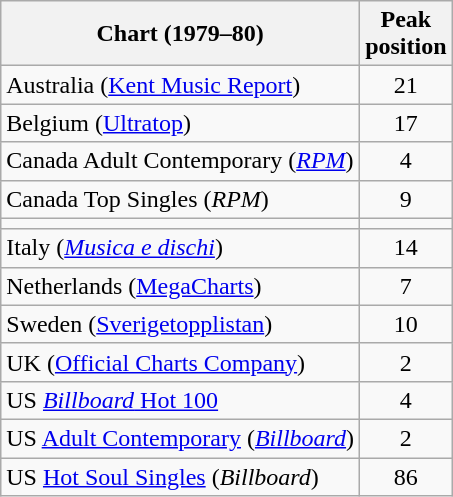<table class="wikitable sortable">
<tr>
<th>Chart (1979–80)</th>
<th>Peak<br>position</th>
</tr>
<tr>
<td>Australia (<a href='#'>Kent Music Report</a>)</td>
<td style="text-align:center;">21</td>
</tr>
<tr>
<td>Belgium (<a href='#'>Ultratop</a>)</td>
<td align="center">17</td>
</tr>
<tr>
<td>Canada Adult Contemporary (<em><a href='#'>RPM</a></em>)</td>
<td align="center">4</td>
</tr>
<tr>
<td>Canada Top Singles (<em>RPM</em>)</td>
<td align="center">9</td>
</tr>
<tr>
<td></td>
</tr>
<tr>
<td>Italy (<em><a href='#'>Musica e dischi</a></em>)</td>
<td align="center">14</td>
</tr>
<tr>
<td>Netherlands (<a href='#'>MegaCharts</a>)</td>
<td align="center">7</td>
</tr>
<tr>
<td>Sweden (<a href='#'>Sverigetopplistan</a>)</td>
<td align="center">10</td>
</tr>
<tr>
<td>UK (<a href='#'>Official Charts Company</a>)</td>
<td align="center">2</td>
</tr>
<tr>
<td>US <a href='#'><em>Billboard</em> Hot 100</a></td>
<td align="center">4</td>
</tr>
<tr>
<td>US <a href='#'>Adult Contemporary</a> (<em><a href='#'>Billboard</a></em>)</td>
<td align="center">2</td>
</tr>
<tr>
<td>US <a href='#'>Hot Soul Singles</a> (<em>Billboard</em>)</td>
<td align="center">86</td>
</tr>
</table>
